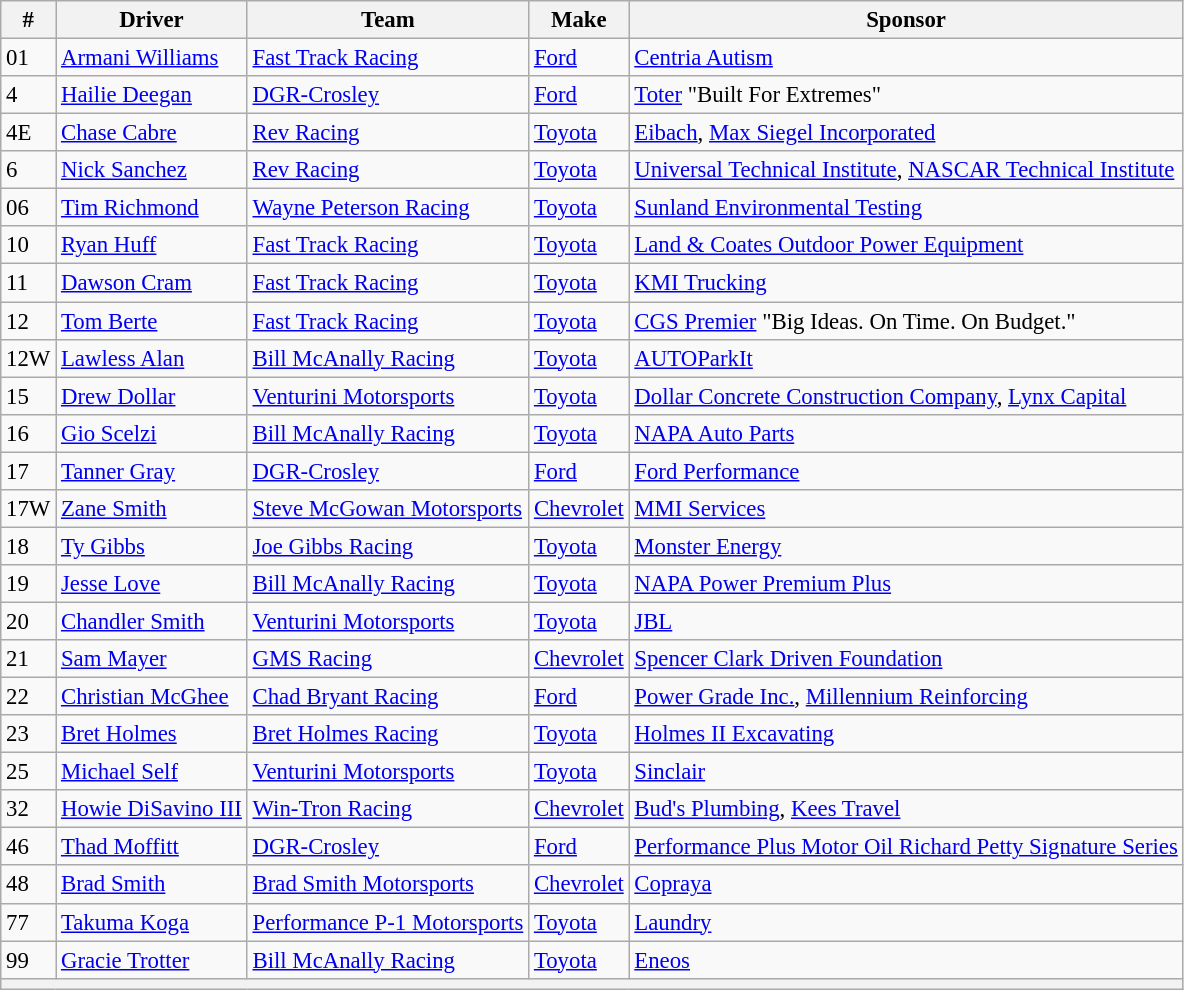<table class="wikitable" style="font-size:95%">
<tr>
<th>#</th>
<th>Driver</th>
<th>Team</th>
<th>Make</th>
<th>Sponsor</th>
</tr>
<tr>
<td>01</td>
<td><a href='#'>Armani Williams</a></td>
<td><a href='#'>Fast Track Racing</a></td>
<td><a href='#'>Ford</a></td>
<td><a href='#'>Centria Autism</a></td>
</tr>
<tr>
<td>4</td>
<td><a href='#'>Hailie Deegan</a></td>
<td><a href='#'>DGR-Crosley</a></td>
<td><a href='#'>Ford</a></td>
<td><a href='#'>Toter</a> "Built For Extremes"</td>
</tr>
<tr>
<td>4E</td>
<td><a href='#'>Chase Cabre</a></td>
<td><a href='#'>Rev Racing</a></td>
<td><a href='#'>Toyota</a></td>
<td><a href='#'>Eibach</a>, <a href='#'>Max Siegel Incorporated</a></td>
</tr>
<tr>
<td>6</td>
<td><a href='#'>Nick Sanchez</a></td>
<td><a href='#'>Rev Racing</a></td>
<td><a href='#'>Toyota</a></td>
<td><a href='#'>Universal Technical Institute</a>, <a href='#'>NASCAR Technical Institute</a></td>
</tr>
<tr>
<td>06</td>
<td><a href='#'>Tim Richmond</a></td>
<td><a href='#'>Wayne Peterson Racing</a></td>
<td><a href='#'>Toyota</a></td>
<td><a href='#'>Sunland Environmental Testing</a></td>
</tr>
<tr>
<td>10</td>
<td><a href='#'>Ryan Huff</a></td>
<td><a href='#'>Fast Track Racing</a></td>
<td><a href='#'>Toyota</a></td>
<td><a href='#'>Land & Coates Outdoor Power Equipment</a></td>
</tr>
<tr>
<td>11</td>
<td><a href='#'>Dawson Cram</a></td>
<td><a href='#'>Fast Track Racing</a></td>
<td><a href='#'>Toyota</a></td>
<td><a href='#'>KMI Trucking</a></td>
</tr>
<tr>
<td>12</td>
<td><a href='#'>Tom Berte</a></td>
<td><a href='#'>Fast Track Racing</a></td>
<td><a href='#'>Toyota</a></td>
<td><a href='#'>CGS Premier</a> "Big Ideas. On Time. On Budget."</td>
</tr>
<tr>
<td>12W</td>
<td><a href='#'>Lawless Alan</a></td>
<td><a href='#'>Bill McAnally Racing</a></td>
<td><a href='#'>Toyota</a></td>
<td><a href='#'>AUTOParkIt</a></td>
</tr>
<tr>
<td>15</td>
<td><a href='#'>Drew Dollar</a></td>
<td><a href='#'>Venturini Motorsports</a></td>
<td><a href='#'>Toyota</a></td>
<td><a href='#'>Dollar Concrete Construction Company</a>, <a href='#'>Lynx Capital</a></td>
</tr>
<tr>
<td>16</td>
<td><a href='#'>Gio Scelzi</a></td>
<td><a href='#'>Bill McAnally Racing</a></td>
<td><a href='#'>Toyota</a></td>
<td><a href='#'>NAPA Auto Parts</a></td>
</tr>
<tr>
<td>17</td>
<td><a href='#'>Tanner Gray</a></td>
<td><a href='#'>DGR-Crosley</a></td>
<td><a href='#'>Ford</a></td>
<td><a href='#'>Ford Performance</a></td>
</tr>
<tr>
<td>17W</td>
<td><a href='#'>Zane Smith</a></td>
<td><a href='#'>Steve McGowan Motorsports</a></td>
<td><a href='#'>Chevrolet</a></td>
<td><a href='#'>MMI Services</a></td>
</tr>
<tr>
<td>18</td>
<td><a href='#'>Ty Gibbs</a></td>
<td><a href='#'>Joe Gibbs Racing</a></td>
<td><a href='#'>Toyota</a></td>
<td><a href='#'>Monster Energy</a></td>
</tr>
<tr>
<td>19</td>
<td><a href='#'>Jesse Love</a></td>
<td><a href='#'>Bill McAnally Racing</a></td>
<td><a href='#'>Toyota</a></td>
<td><a href='#'>NAPA Power Premium Plus</a></td>
</tr>
<tr>
<td>20</td>
<td><a href='#'>Chandler Smith</a></td>
<td><a href='#'>Venturini Motorsports</a></td>
<td><a href='#'>Toyota</a></td>
<td><a href='#'>JBL</a></td>
</tr>
<tr>
<td>21</td>
<td><a href='#'>Sam Mayer</a></td>
<td><a href='#'>GMS Racing</a></td>
<td><a href='#'>Chevrolet</a></td>
<td><a href='#'>Spencer Clark Driven Foundation</a></td>
</tr>
<tr>
<td>22</td>
<td><a href='#'>Christian McGhee</a></td>
<td><a href='#'>Chad Bryant Racing</a></td>
<td><a href='#'>Ford</a></td>
<td><a href='#'>Power Grade Inc.</a>, <a href='#'>Millennium Reinforcing</a></td>
</tr>
<tr>
<td>23</td>
<td><a href='#'>Bret Holmes</a></td>
<td><a href='#'>Bret Holmes Racing</a></td>
<td><a href='#'>Toyota</a></td>
<td><a href='#'>Holmes II Excavating</a></td>
</tr>
<tr>
<td>25</td>
<td><a href='#'>Michael Self</a></td>
<td><a href='#'>Venturini Motorsports</a></td>
<td><a href='#'>Toyota</a></td>
<td><a href='#'>Sinclair</a></td>
</tr>
<tr>
<td>32</td>
<td><a href='#'>Howie DiSavino III</a></td>
<td><a href='#'>Win-Tron Racing</a></td>
<td><a href='#'>Chevrolet</a></td>
<td><a href='#'>Bud's Plumbing</a>, <a href='#'>Kees Travel</a></td>
</tr>
<tr>
<td>46</td>
<td><a href='#'>Thad Moffitt</a></td>
<td><a href='#'>DGR-Crosley</a></td>
<td><a href='#'>Ford</a></td>
<td><a href='#'>Performance Plus Motor Oil Richard Petty Signature Series</a></td>
</tr>
<tr>
<td>48</td>
<td><a href='#'>Brad Smith</a></td>
<td><a href='#'>Brad Smith Motorsports</a></td>
<td><a href='#'>Chevrolet</a></td>
<td><a href='#'>Copraya</a></td>
</tr>
<tr>
<td>77</td>
<td><a href='#'>Takuma Koga</a></td>
<td><a href='#'>Performance P-1 Motorsports</a></td>
<td><a href='#'>Toyota</a></td>
<td><a href='#'>Laundry</a></td>
</tr>
<tr>
<td>99</td>
<td><a href='#'>Gracie Trotter</a></td>
<td><a href='#'>Bill McAnally Racing</a></td>
<td><a href='#'>Toyota</a></td>
<td><a href='#'>Eneos</a></td>
</tr>
<tr>
<th colspan="5"></th>
</tr>
</table>
